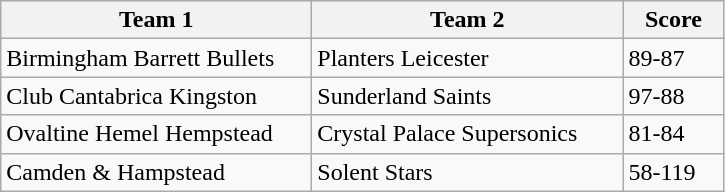<table class="wikitable" style="font-size: 100%">
<tr>
<th width=200>Team 1</th>
<th width=200>Team 2</th>
<th width=60>Score</th>
</tr>
<tr>
<td>Birmingham Barrett Bullets</td>
<td>Planters Leicester</td>
<td>89-87</td>
</tr>
<tr>
<td>Club Cantabrica Kingston</td>
<td>Sunderland Saints</td>
<td>97-88</td>
</tr>
<tr>
<td>Ovaltine Hemel Hempstead</td>
<td>Crystal Palace Supersonics</td>
<td>81-84</td>
</tr>
<tr>
<td>Camden & Hampstead</td>
<td>Solent Stars</td>
<td>58-119</td>
</tr>
</table>
